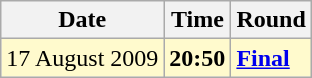<table class="wikitable">
<tr>
<th>Date</th>
<th>Time</th>
<th>Round</th>
</tr>
<tr style=background:lemonchiffon>
<td>17 August 2009</td>
<td><strong>20:50</strong></td>
<td><strong><a href='#'>Final</a></strong></td>
</tr>
</table>
